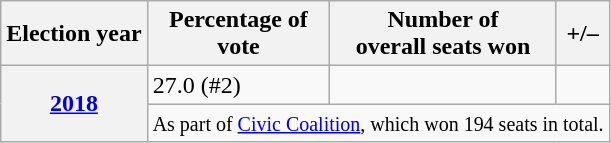<table class=wikitable>
<tr>
<th>Election year</th>
<th>Percentage of<br>vote</th>
<th>Number of<br>overall seats won</th>
<th>+/–</th>
</tr>
<tr>
<th rowspan="2"><a href='#'>2018</a></th>
<td>27.0 (#2)</td>
<td></td>
<td></td>
</tr>
<tr>
<td colspan="5"><small>As part of <a href='#'>Civic Coalition</a>, which won 194 seats in total.</small></td>
</tr>
</table>
